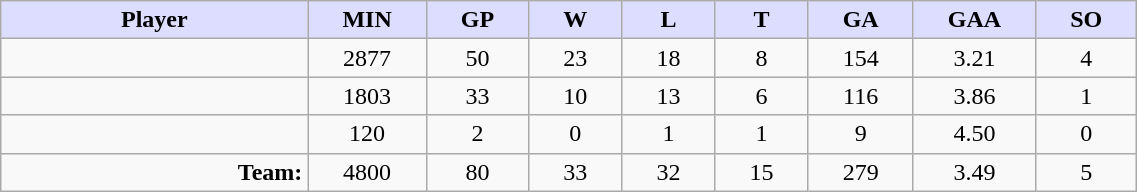<table style="width:60%;" class="wikitable sortable">
<tr>
<th style="background:#ddf; width:10%;">Player</th>
<th style="width:3%; background:#ddf;" title="Minutes played">MIN</th>
<th style="width:3%; background:#ddf;" title="Games played in">GP</th>
<th style="width:3%; background:#ddf;" title="Games played in">W</th>
<th style="width:3%; background:#ddf;" title="Games played in">L</th>
<th style="width:3%; background:#ddf;" title="Ties">T</th>
<th style="width:3%; background:#ddf;" title="Goals against">GA</th>
<th style="width:3%; background:#ddf;" title="Goals against average">GAA</th>
<th style="width:3%; background:#ddf;" title="Shut-outs">SO</th>
</tr>
<tr style="text-align:center;">
<td style="text-align:right;"></td>
<td>2877</td>
<td>50</td>
<td>23</td>
<td>18</td>
<td>8</td>
<td>154</td>
<td>3.21</td>
<td>4</td>
</tr>
<tr style="text-align:center;">
<td style="text-align:right;"></td>
<td>1803</td>
<td>33</td>
<td>10</td>
<td>13</td>
<td>6</td>
<td>116</td>
<td>3.86</td>
<td>1</td>
</tr>
<tr style="text-align:center;">
<td style="text-align:right;"></td>
<td>120</td>
<td>2</td>
<td>0</td>
<td>1</td>
<td>1</td>
<td>9</td>
<td>4.50</td>
<td>0</td>
</tr>
<tr style="text-align:center;">
<td style="text-align:right;"><strong>Team:</strong></td>
<td>4800</td>
<td>80</td>
<td>33</td>
<td>32</td>
<td>15</td>
<td>279</td>
<td>3.49</td>
<td>5</td>
</tr>
</table>
